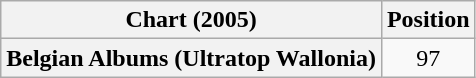<table class="wikitable plainrowheaders sortable" style="text-align:center">
<tr>
<th scope="col">Chart (2005)</th>
<th scope="col">Position</th>
</tr>
<tr>
<th scope="row">Belgian Albums (Ultratop Wallonia)</th>
<td>97</td>
</tr>
</table>
